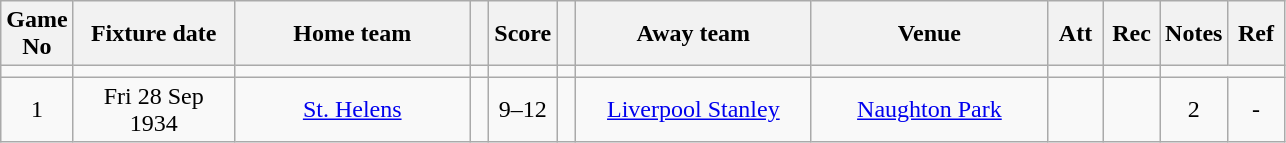<table class="wikitable" style="text-align:center;">
<tr>
<th width=20 abbr="No">Game No</th>
<th width=100 abbr="Date">Fixture date</th>
<th width=150 abbr="Home team">Home team</th>
<th width=5 abbr="space"></th>
<th width=20 abbr="Score">Score</th>
<th width=5 abbr="space"></th>
<th width=150 abbr="Away team">Away team</th>
<th width=150 abbr="Venue">Venue</th>
<th width=30 abbr="Att">Att</th>
<th width=30 abbr="Rec">Rec</th>
<th width=20 abbr="Notes">Notes</th>
<th width=30 abbr="Ref">Ref</th>
</tr>
<tr>
<td></td>
<td></td>
<td></td>
<td></td>
<td></td>
<td></td>
<td></td>
<td></td>
<td></td>
<td></td>
</tr>
<tr>
<td>1</td>
<td>Fri 28 Sep 1934</td>
<td><a href='#'>St. Helens</a></td>
<td></td>
<td>9–12</td>
<td></td>
<td><a href='#'>Liverpool Stanley</a></td>
<td><a href='#'>Naughton Park</a></td>
<td></td>
<td></td>
<td>2</td>
<td>-</td>
</tr>
</table>
